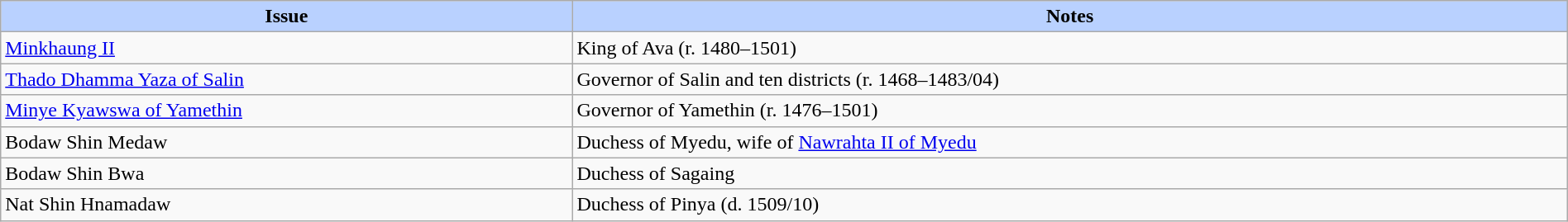<table width=100% class="wikitable">
<tr>
<th style="background-color:#B9D1FF">Issue</th>
<th style="background-color:#B9D1FF">Notes</th>
</tr>
<tr>
<td><a href='#'>Minkhaung II</a></td>
<td>King of Ava (r. 1480–1501)</td>
</tr>
<tr>
<td><a href='#'>Thado Dhamma Yaza of Salin</a></td>
<td>Governor of Salin and ten districts (r. 1468–1483/04)</td>
</tr>
<tr>
<td><a href='#'>Minye Kyawswa of Yamethin</a></td>
<td>Governor of Yamethin (r. 1476–1501)</td>
</tr>
<tr>
<td>Bodaw Shin Medaw</td>
<td>Duchess of Myedu, wife of <a href='#'>Nawrahta II of Myedu</a></td>
</tr>
<tr>
<td>Bodaw Shin Bwa</td>
<td>Duchess of Sagaing</td>
</tr>
<tr>
<td>Nat Shin Hnamadaw</td>
<td>Duchess of Pinya (d. 1509/10)</td>
</tr>
</table>
